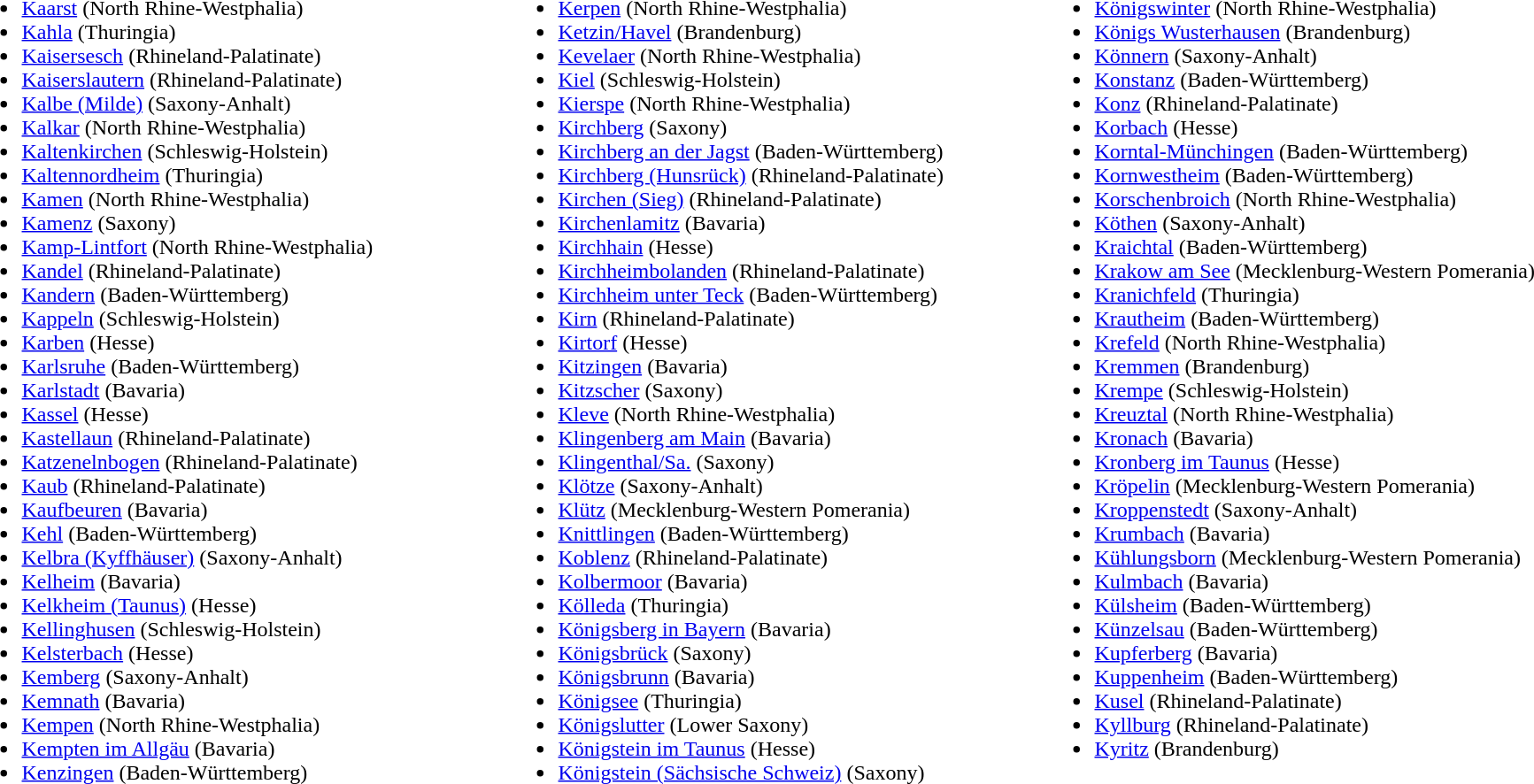<table>
<tr>
<td colspan="3"></td>
</tr>
<tr ---->
<td width="400" valign="top"><br><ul><li><a href='#'>Kaarst</a> (North Rhine-Westphalia)</li><li><a href='#'>Kahla</a> (Thuringia)</li><li><a href='#'>Kaisersesch</a> (Rhineland-Palatinate)</li><li><a href='#'>Kaiserslautern</a> (Rhineland-Palatinate)</li><li><a href='#'>Kalbe (Milde)</a> (Saxony-Anhalt)</li><li><a href='#'>Kalkar</a> (North Rhine-Westphalia)</li><li><a href='#'>Kaltenkirchen</a> (Schleswig-Holstein)</li><li><a href='#'>Kaltennordheim</a> (Thuringia)</li><li><a href='#'>Kamen</a> (North Rhine-Westphalia)</li><li><a href='#'>Kamenz</a> (Saxony)</li><li><a href='#'>Kamp-Lintfort</a> (North Rhine-Westphalia)</li><li><a href='#'>Kandel</a> (Rhineland-Palatinate)</li><li><a href='#'>Kandern</a> (Baden-Württemberg)</li><li><a href='#'>Kappeln</a> (Schleswig-Holstein)</li><li><a href='#'>Karben</a> (Hesse)</li><li><a href='#'>Karlsruhe</a> (Baden-Württemberg)</li><li><a href='#'>Karlstadt</a> (Bavaria)</li><li><a href='#'>Kassel</a> (Hesse)</li><li><a href='#'>Kastellaun</a> (Rhineland-Palatinate)</li><li><a href='#'>Katzenelnbogen</a> (Rhineland-Palatinate)</li><li><a href='#'>Kaub</a> (Rhineland-Palatinate)</li><li><a href='#'>Kaufbeuren</a> (Bavaria)</li><li><a href='#'>Kehl</a> (Baden-Württemberg)</li><li><a href='#'>Kelbra (Kyffhäuser)</a> (Saxony-Anhalt)</li><li><a href='#'>Kelheim</a> (Bavaria)</li><li><a href='#'>Kelkheim (Taunus)</a> (Hesse)</li><li><a href='#'>Kellinghusen</a> (Schleswig-Holstein)</li><li><a href='#'>Kelsterbach</a> (Hesse)</li><li><a href='#'>Kemberg</a> (Saxony-Anhalt)</li><li><a href='#'>Kemnath</a> (Bavaria)</li><li><a href='#'>Kempen</a> (North Rhine-Westphalia)</li><li><a href='#'>Kempten im Allgäu</a> (Bavaria)</li><li><a href='#'>Kenzingen</a> (Baden-Württemberg)</li></ul></td>
<td width="400" valign="top"><br><ul><li><a href='#'>Kerpen</a> (North Rhine-Westphalia)</li><li><a href='#'>Ketzin/Havel</a> (Brandenburg)</li><li><a href='#'>Kevelaer</a> (North Rhine-Westphalia)</li><li><a href='#'>Kiel</a> (Schleswig-Holstein)</li><li><a href='#'>Kierspe</a> (North Rhine-Westphalia)</li><li><a href='#'>Kirchberg</a> (Saxony)</li><li><a href='#'>Kirchberg an der Jagst</a> (Baden-Württemberg)</li><li><a href='#'>Kirchberg (Hunsrück)</a> (Rhineland-Palatinate)</li><li><a href='#'>Kirchen (Sieg)</a> (Rhineland-Palatinate)</li><li><a href='#'>Kirchenlamitz</a> (Bavaria)</li><li><a href='#'>Kirchhain</a> (Hesse)</li><li><a href='#'>Kirchheimbolanden</a> (Rhineland-Palatinate)</li><li><a href='#'>Kirchheim unter Teck</a> (Baden-Württemberg)</li><li><a href='#'>Kirn</a> (Rhineland-Palatinate)</li><li><a href='#'>Kirtorf</a> (Hesse)</li><li><a href='#'>Kitzingen</a> (Bavaria)</li><li><a href='#'>Kitzscher</a> (Saxony)</li><li><a href='#'>Kleve</a> (North Rhine-Westphalia)</li><li><a href='#'>Klingenberg am Main</a> (Bavaria)</li><li><a href='#'>Klingenthal/Sa.</a> (Saxony)</li><li><a href='#'>Klötze</a> (Saxony-Anhalt)</li><li><a href='#'>Klütz</a> (Mecklenburg-Western Pomerania)</li><li><a href='#'>Knittlingen</a> (Baden-Württemberg)</li><li><a href='#'>Koblenz</a> (Rhineland-Palatinate)</li><li><a href='#'>Kolbermoor</a> (Bavaria)</li><li><a href='#'>Kölleda</a> (Thuringia)</li><li><a href='#'>Königsberg in Bayern</a> (Bavaria)</li><li><a href='#'>Königsbrück</a> (Saxony)</li><li><a href='#'>Königsbrunn</a> (Bavaria)</li><li><a href='#'>Königsee</a> (Thuringia)</li><li><a href='#'>Königslutter</a> (Lower Saxony)</li><li><a href='#'>Königstein im Taunus</a> (Hesse)</li><li><a href='#'>Königstein (Sächsische Schweiz)</a> (Saxony)</li></ul></td>
<td width="400" valign="top"><br><ul><li><a href='#'>Königswinter</a> (North Rhine-Westphalia)</li><li><a href='#'>Königs Wusterhausen</a> (Brandenburg)</li><li><a href='#'>Könnern</a> (Saxony-Anhalt)</li><li><a href='#'>Konstanz</a> (Baden-Württemberg)</li><li><a href='#'>Konz</a> (Rhineland-Palatinate)</li><li><a href='#'>Korbach</a> (Hesse)</li><li><a href='#'>Korntal-Münchingen</a> (Baden-Württemberg)</li><li><a href='#'>Kornwestheim</a> (Baden-Württemberg)</li><li><a href='#'>Korschenbroich</a> (North Rhine-Westphalia)</li><li><a href='#'>Köthen</a> (Saxony-Anhalt)</li><li><a href='#'>Kraichtal</a> (Baden-Württemberg)</li><li><a href='#'>Krakow am See</a> (Mecklenburg-Western Pomerania)</li><li><a href='#'>Kranichfeld</a> (Thuringia)</li><li><a href='#'>Krautheim</a> (Baden-Württemberg)</li><li><a href='#'>Krefeld</a> (North Rhine-Westphalia)</li><li><a href='#'>Kremmen</a> (Brandenburg)</li><li><a href='#'>Krempe</a> (Schleswig-Holstein)</li><li><a href='#'>Kreuztal</a> (North Rhine-Westphalia)</li><li><a href='#'>Kronach</a> (Bavaria)</li><li><a href='#'>Kronberg im Taunus</a> (Hesse)</li><li><a href='#'>Kröpelin</a> (Mecklenburg-Western Pomerania)</li><li><a href='#'>Kroppenstedt</a> (Saxony-Anhalt)</li><li><a href='#'>Krumbach</a> (Bavaria)</li><li><a href='#'>Kühlungsborn</a> (Mecklenburg-Western Pomerania)</li><li><a href='#'>Kulmbach</a> (Bavaria)</li><li><a href='#'>Külsheim</a> (Baden-Württemberg)</li><li><a href='#'>Künzelsau</a> (Baden-Württemberg)</li><li><a href='#'>Kupferberg</a> (Bavaria)</li><li><a href='#'>Kuppenheim</a> (Baden-Württemberg)</li><li><a href='#'>Kusel</a> (Rhineland-Palatinate)</li><li><a href='#'>Kyllburg</a> (Rhineland-Palatinate)</li><li><a href='#'>Kyritz</a> (Brandenburg)</li></ul></td>
</tr>
</table>
